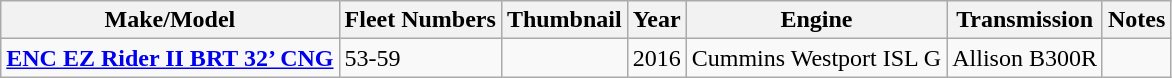<table class="wikitable sortable" style="font-size: 100%;">
<tr>
<th>Make/Model</th>
<th>Fleet Numbers</th>
<th class="unsortable">Thumbnail</th>
<th>Year</th>
<th>Engine</th>
<th>Transmission</th>
<th>Notes</th>
</tr>
<tr>
<td><strong><a href='#'>ENC EZ Rider II BRT 32’ CNG</a></strong></td>
<td>53-59</td>
<td></td>
<td>2016</td>
<td>Cummins Westport ISL G</td>
<td>Allison B300R</td>
<td></td>
</tr>
</table>
